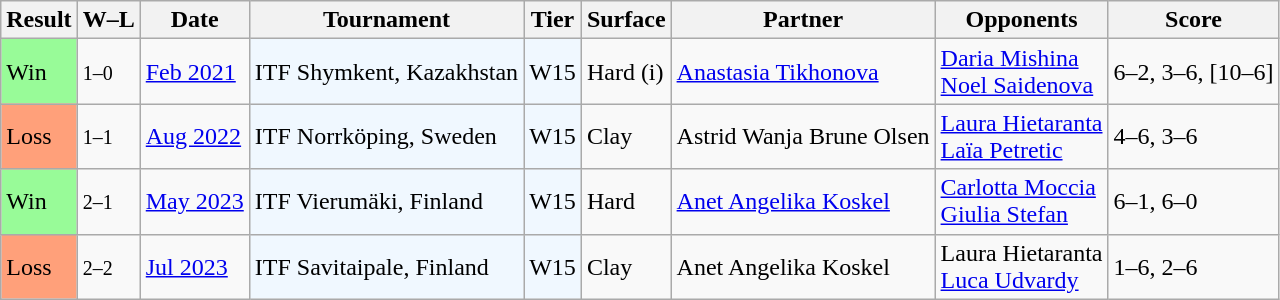<table class="sortable wikitable">
<tr>
<th>Result</th>
<th class="unsortable">W–L</th>
<th>Date</th>
<th>Tournament</th>
<th>Tier</th>
<th>Surface</th>
<th>Partner</th>
<th>Opponents</th>
<th class="unsortable">Score</th>
</tr>
<tr>
<td style="background:#98fb98;">Win</td>
<td><small>1–0</small></td>
<td><a href='#'>Feb 2021</a></td>
<td style="background:#f0f8ff;">ITF Shymkent, Kazakhstan</td>
<td style="background:#f0f8ff;">W15</td>
<td>Hard (i)</td>
<td> <a href='#'>Anastasia Tikhonova</a></td>
<td> <a href='#'>Daria Mishina</a> <br>  <a href='#'>Noel Saidenova</a></td>
<td>6–2, 3–6, [10–6]</td>
</tr>
<tr>
<td style="background:#ffa07a;">Loss</td>
<td><small>1–1</small></td>
<td><a href='#'>Aug 2022</a></td>
<td style="background:#f0f8ff;">ITF Norrköping, Sweden</td>
<td style="background:#f0f8ff;">W15</td>
<td>Clay</td>
<td> Astrid Wanja Brune Olsen</td>
<td> <a href='#'>Laura Hietaranta</a>  <br>  <a href='#'>Laïa Petretic</a></td>
<td>4–6, 3–6</td>
</tr>
<tr>
<td style="background:#98fb98;">Win</td>
<td><small>2–1</small></td>
<td><a href='#'>May 2023</a></td>
<td style="background:#f0f8ff;">ITF Vierumäki, Finland</td>
<td style="background:#f0f8ff;">W15</td>
<td>Hard</td>
<td> <a href='#'>Anet Angelika Koskel</a></td>
<td> <a href='#'>Carlotta Moccia</a> <br>  <a href='#'>Giulia Stefan</a></td>
<td>6–1, 6–0</td>
</tr>
<tr>
<td style="background:#ffa07a;">Loss</td>
<td><small>2–2</small></td>
<td><a href='#'>Jul 2023</a></td>
<td style="background:#f0f8ff;">ITF Savitaipale, Finland</td>
<td style="background:#f0f8ff;">W15</td>
<td>Clay</td>
<td> Anet Angelika Koskel</td>
<td> Laura Hietaranta <br>  <a href='#'>Luca Udvardy</a></td>
<td>1–6, 2–6</td>
</tr>
</table>
